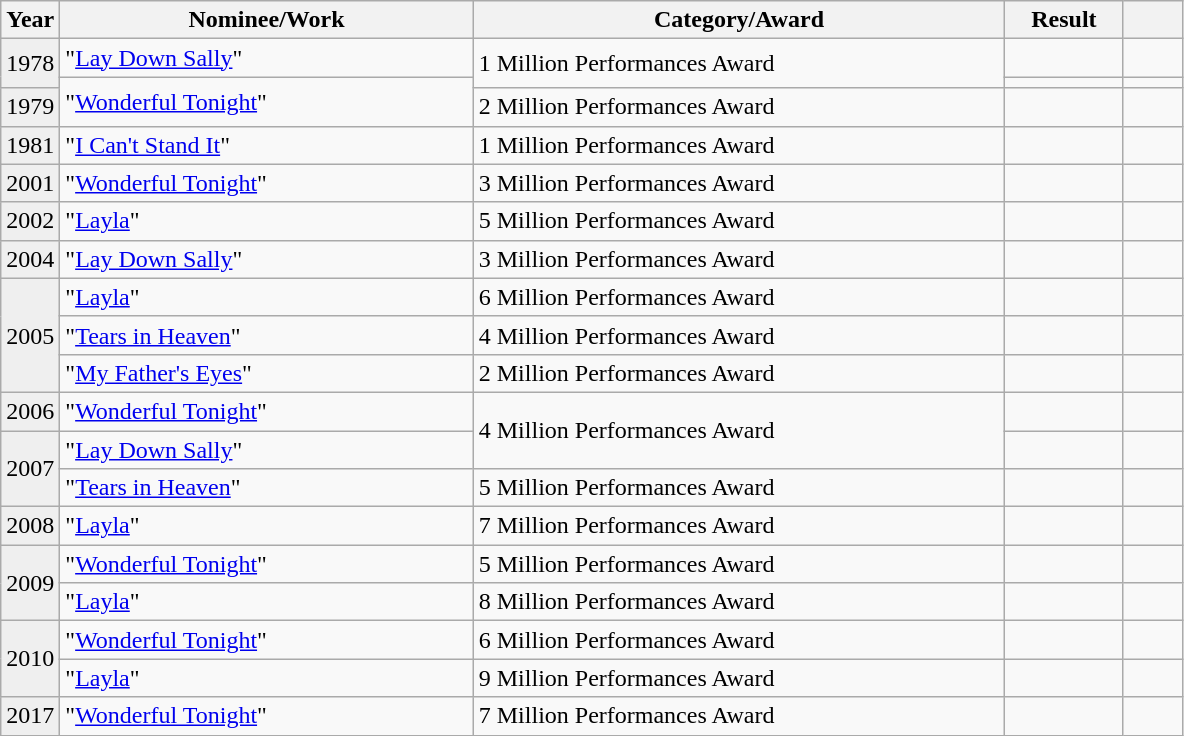<table class="wikitable">
<tr>
<th width=5%>Year</th>
<th width=35%>Nominee/Work</th>
<th width=45%>Category/Award</th>
<th width=10%>Result</th>
<th width=5%></th>
</tr>
<tr>
<td rowspan="2" bgcolor="#efefef">1978</td>
<td>"<a href='#'>Lay Down Sally</a>"</td>
<td rowspan="2">1 Million Performances Award</td>
<td></td>
<td style="text-align:center;"></td>
</tr>
<tr>
<td rowspan="2">"<a href='#'>Wonderful Tonight</a>"</td>
<td></td>
<td style="text-align:center;"></td>
</tr>
<tr>
<td bgcolor="#efefef">1979</td>
<td>2 Million Performances Award</td>
<td></td>
<td style="text-align:center;"></td>
</tr>
<tr>
<td bgcolor="#efefef">1981</td>
<td>"<a href='#'>I Can't Stand It</a>"</td>
<td>1 Million Performances Award</td>
<td></td>
<td style="text-align:center;"></td>
</tr>
<tr>
<td bgcolor="#efefef">2001</td>
<td>"<a href='#'>Wonderful Tonight</a>"</td>
<td>3 Million Performances Award</td>
<td></td>
<td style="text-align:center;"></td>
</tr>
<tr>
<td bgcolor="#efefef">2002</td>
<td>"<a href='#'>Layla</a>" </td>
<td>5 Million Performances Award</td>
<td></td>
<td style="text-align:center;"></td>
</tr>
<tr>
<td bgcolor="#efefef">2004</td>
<td>"<a href='#'>Lay Down Sally</a>"</td>
<td>3 Million Performances Award</td>
<td></td>
<td style="text-align:center;"></td>
</tr>
<tr>
<td rowspan="3" bgcolor="#efefef">2005</td>
<td>"<a href='#'>Layla</a>" </td>
<td>6 Million Performances Award</td>
<td></td>
<td style="text-align:center;"></td>
</tr>
<tr>
<td>"<a href='#'>Tears in Heaven</a>"</td>
<td>4 Million Performances Award</td>
<td></td>
<td style="text-align:center;"></td>
</tr>
<tr>
<td>"<a href='#'>My Father's Eyes</a>"</td>
<td>2 Million Performances Award</td>
<td></td>
<td style="text-align:center;"></td>
</tr>
<tr>
<td bgcolor="#efefef">2006</td>
<td>"<a href='#'>Wonderful Tonight</a>"</td>
<td rowspan="2">4 Million Performances Award</td>
<td></td>
<td style="text-align:center;"></td>
</tr>
<tr>
<td rowspan="2" bgcolor="#efefef">2007</td>
<td>"<a href='#'>Lay Down Sally</a>"</td>
<td></td>
<td style="text-align:center;"></td>
</tr>
<tr>
<td>"<a href='#'>Tears in Heaven</a>"</td>
<td>5 Million Performances Award</td>
<td></td>
<td style="text-align:center;"></td>
</tr>
<tr>
<td bgcolor="#efefef">2008</td>
<td>"<a href='#'>Layla</a>" </td>
<td>7 Million Performances Award</td>
<td></td>
<td style="text-align:center;"></td>
</tr>
<tr>
<td rowspan="2" bgcolor="#efefef">2009</td>
<td>"<a href='#'>Wonderful Tonight</a>"</td>
<td>5 Million Performances Award</td>
<td></td>
<td style="text-align:center;"></td>
</tr>
<tr>
<td>"<a href='#'>Layla</a>" </td>
<td>8 Million Performances Award</td>
<td></td>
<td style="text-align:center;"></td>
</tr>
<tr>
<td rowspan="2" bgcolor="#efefef">2010</td>
<td>"<a href='#'>Wonderful Tonight</a>"</td>
<td>6 Million Performances Award</td>
<td></td>
<td style="text-align:center;"></td>
</tr>
<tr>
<td>"<a href='#'>Layla</a>" </td>
<td>9 Million Performances Award</td>
<td></td>
<td style="text-align:center;"></td>
</tr>
<tr>
<td bgcolor="#efefef">2017</td>
<td>"<a href='#'>Wonderful Tonight</a>"</td>
<td>7 Million Performances Award</td>
<td></td>
<td style="text-align:center;"></td>
</tr>
</table>
